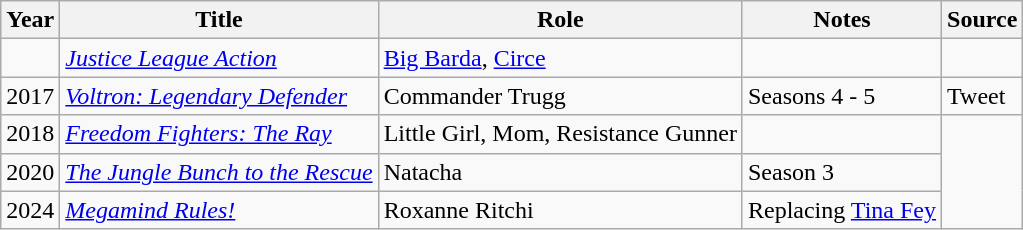<table class="wikitable sortable plainrowheaders">
<tr>
<th>Year</th>
<th>Title</th>
<th>Role</th>
<th class="unsortable">Notes</th>
<th class="unsortable">Source</th>
</tr>
<tr>
<td></td>
<td><em><a href='#'>Justice League Action</a></em></td>
<td><a href='#'>Big Barda</a>, <a href='#'>Circe</a></td>
<td></td>
<td></td>
</tr>
<tr>
<td>2017</td>
<td><em><a href='#'>Voltron: Legendary Defender</a></em></td>
<td>Commander Trugg</td>
<td>Seasons 4 - 5</td>
<td>Tweet</td>
</tr>
<tr>
<td>2018</td>
<td><em><a href='#'>Freedom Fighters: The Ray</a></em></td>
<td>Little Girl, Mom, Resistance Gunner</td>
<td></td>
<td rowspan="3"></td>
</tr>
<tr>
<td>2020</td>
<td><em><a href='#'>The Jungle Bunch to the Rescue</a></em></td>
<td>Natacha</td>
<td>Season 3</td>
</tr>
<tr>
<td>2024</td>
<td><em><a href='#'>Megamind Rules!</a></em></td>
<td>Roxanne Ritchi</td>
<td>Replacing <a href='#'>Tina Fey</a></td>
</tr>
</table>
